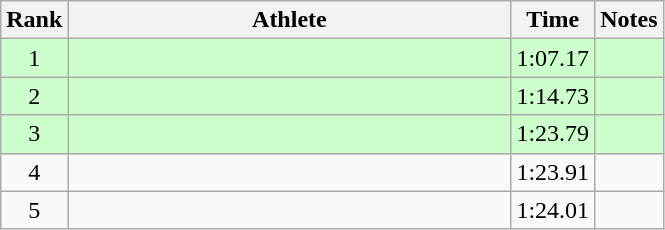<table class="wikitable" style="text-align:center">
<tr>
<th>Rank</th>
<th Style="width:18em">Athlete</th>
<th>Time</th>
<th>Notes</th>
</tr>
<tr style="background:#cfc">
<td>1</td>
<td style="text-align:left"></td>
<td>1:07.17</td>
<td></td>
</tr>
<tr style="background:#cfc">
<td>2</td>
<td style="text-align:left"></td>
<td>1:14.73</td>
<td></td>
</tr>
<tr style="background:#cfc">
<td>3</td>
<td style="text-align:left"></td>
<td>1:23.79</td>
<td></td>
</tr>
<tr>
<td>4</td>
<td style="text-align:left"></td>
<td>1:23.91</td>
<td></td>
</tr>
<tr>
<td>5</td>
<td style="text-align:left"></td>
<td>1:24.01</td>
<td></td>
</tr>
</table>
